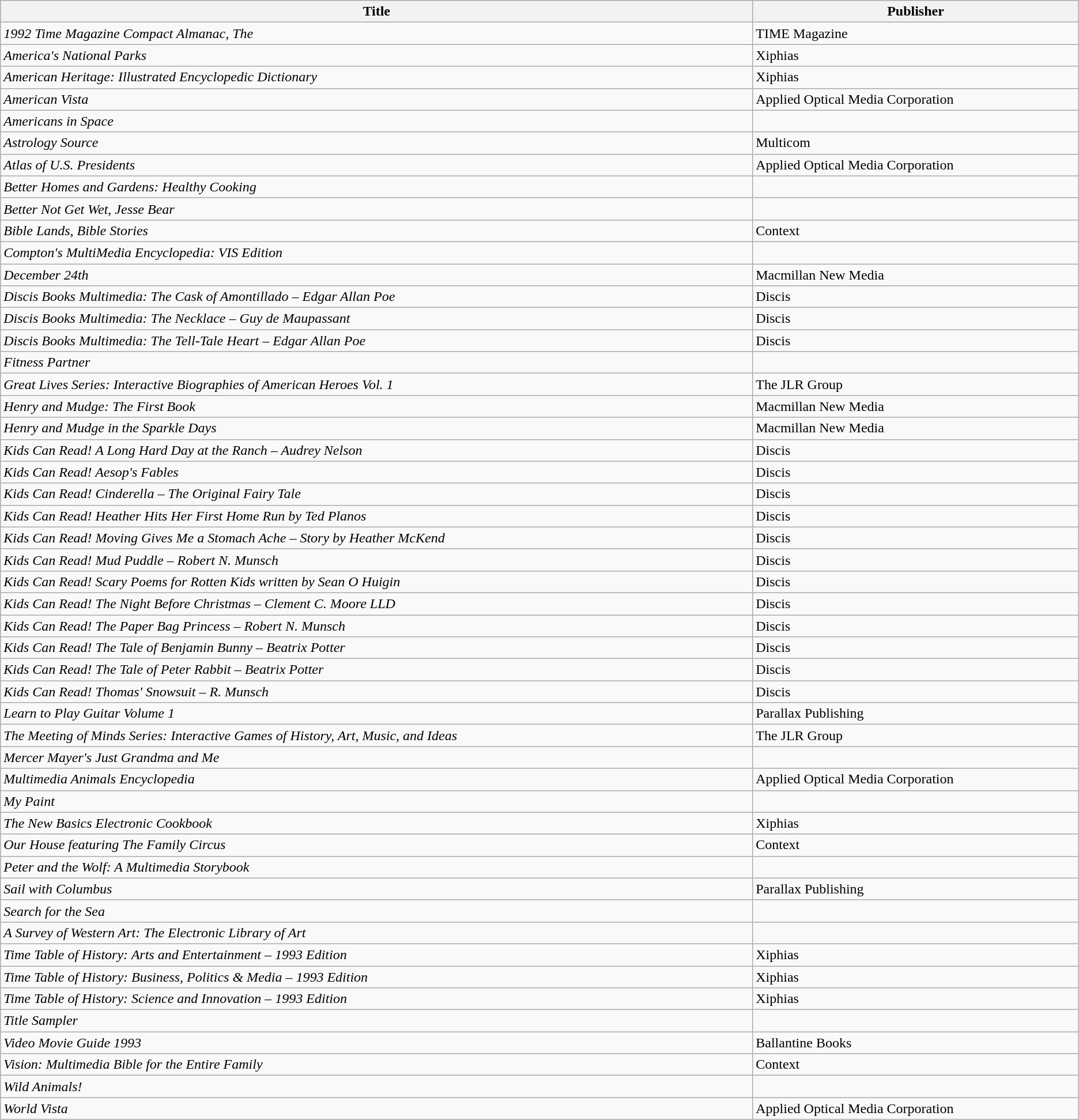<table class="wikitable sortable">
<tr>
<th style="width:30%;">Title</th>
<th style="width:13%;">Publisher</th>
</tr>
<tr>
<td><em>1992 Time Magazine Compact Almanac, The</em></td>
<td>TIME Magazine</td>
</tr>
<tr>
<td><em>America's National Parks</em></td>
<td>Xiphias</td>
</tr>
<tr>
<td><em>American Heritage: Illustrated Encyclopedic Dictionary</em></td>
<td>Xiphias</td>
</tr>
<tr>
<td><em>American Vista</em></td>
<td>Applied Optical Media Corporation</td>
</tr>
<tr>
<td><em>Americans in Space</em></td>
<td></td>
</tr>
<tr>
<td><em>Astrology Source</em></td>
<td>Multicom</td>
</tr>
<tr>
<td><em>Atlas of U.S. Presidents</em></td>
<td>Applied Optical Media Corporation</td>
</tr>
<tr>
<td><em>Better Homes and Gardens: Healthy Cooking</em></td>
<td></td>
</tr>
<tr>
<td><em>Better Not Get Wet, Jesse Bear</em></td>
<td></td>
</tr>
<tr>
<td><em>Bible Lands, Bible Stories</em></td>
<td>Context</td>
</tr>
<tr>
<td><em>Compton's MultiMedia Encyclopedia: VIS Edition</em></td>
<td></td>
</tr>
<tr>
<td><em>December 24th</em></td>
<td>Macmillan New Media</td>
</tr>
<tr>
<td><em>Discis Books Multimedia: The Cask of Amontillado – Edgar Allan Poe</em></td>
<td>Discis</td>
</tr>
<tr>
<td><em>Discis Books Multimedia: The Necklace – Guy de Maupassant</em></td>
<td>Discis</td>
</tr>
<tr>
<td><em>Discis Books Multimedia: The Tell-Tale Heart – Edgar Allan Poe</em></td>
<td>Discis</td>
</tr>
<tr>
<td><em>Fitness Partner</em></td>
<td></td>
</tr>
<tr>
<td><em>Great Lives Series: Interactive Biographies of American Heroes Vol. 1</em></td>
<td>The JLR Group</td>
</tr>
<tr>
<td><em>Henry and Mudge: The First Book</em></td>
<td>Macmillan New Media</td>
</tr>
<tr>
<td><em>Henry and Mudge in the Sparkle Days</em></td>
<td>Macmillan New Media</td>
</tr>
<tr>
<td><em>Kids Can Read! A Long Hard Day at the Ranch – Audrey Nelson</em></td>
<td>Discis</td>
</tr>
<tr>
<td><em>Kids Can Read! Aesop's Fables</em></td>
<td>Discis</td>
</tr>
<tr>
<td><em>Kids Can Read! Cinderella – The Original Fairy Tale</em></td>
<td>Discis</td>
</tr>
<tr>
<td><em>Kids Can Read! Heather Hits Her First Home Run by Ted Planos</em></td>
<td>Discis</td>
</tr>
<tr>
<td><em>Kids Can Read! Moving Gives Me a Stomach Ache – Story by Heather McKend</em></td>
<td>Discis</td>
</tr>
<tr>
<td><em>Kids Can Read! Mud Puddle – Robert N. Munsch</em></td>
<td>Discis</td>
</tr>
<tr>
<td><em>Kids Can Read! Scary Poems for Rotten Kids written by Sean O Huigin</em></td>
<td>Discis</td>
</tr>
<tr>
<td><em>Kids Can Read! The Night Before Christmas – Clement C. Moore LLD</em></td>
<td>Discis</td>
</tr>
<tr>
<td><em>Kids Can Read! The Paper Bag Princess – Robert N. Munsch</em></td>
<td>Discis</td>
</tr>
<tr>
<td><em>Kids Can Read! The Tale of Benjamin Bunny – Beatrix Potter</em></td>
<td>Discis</td>
</tr>
<tr>
<td><em>Kids Can Read! The Tale of Peter Rabbit – Beatrix Potter</em></td>
<td>Discis</td>
</tr>
<tr>
<td><em>Kids Can Read! Thomas' Snowsuit – R. Munsch</em></td>
<td>Discis</td>
</tr>
<tr>
<td><em>Learn to Play Guitar Volume 1</em></td>
<td>Parallax Publishing</td>
</tr>
<tr>
<td data-sort-value="Meeting of Minds Series, The: Interactive Games of History, Art, Music, and Ideas"><em>The Meeting of Minds Series: Interactive Games of History, Art, Music, and Ideas</em></td>
<td>The JLR Group</td>
</tr>
<tr>
<td><em>Mercer Mayer's Just Grandma and Me</em></td>
<td></td>
</tr>
<tr>
<td><em>Multimedia Animals Encyclopedia</em></td>
<td>Applied Optical Media Corporation</td>
</tr>
<tr>
<td><em>My Paint</em></td>
<td></td>
</tr>
<tr>
<td data-sort-value="New Basics Electronic Cookbook, The"><em>The New Basics Electronic Cookbook</em></td>
<td>Xiphias</td>
</tr>
<tr>
<td><em>Our House featuring The Family Circus</em></td>
<td>Context</td>
</tr>
<tr>
<td><em>Peter and the Wolf: A Multimedia Storybook</em></td>
<td></td>
</tr>
<tr>
<td><em>Sail with Columbus</em></td>
<td>Parallax Publishing</td>
</tr>
<tr>
<td><em>Search for the Sea</em></td>
<td></td>
</tr>
<tr>
<td data-sort-value="Survey of Western Art, A: The Electronic Library of Art"><em>A Survey of Western Art: The Electronic Library of Art</em></td>
<td></td>
</tr>
<tr>
<td><em>Time Table of History: Arts and Entertainment – 1993 Edition</em></td>
<td>Xiphias</td>
</tr>
<tr>
<td><em>Time Table of History: Business, Politics & Media – 1993 Edition</em></td>
<td>Xiphias</td>
</tr>
<tr>
<td><em>Time Table of History: Science and Innovation – 1993 Edition</em></td>
<td>Xiphias</td>
</tr>
<tr>
<td><em>Title Sampler</em></td>
<td></td>
</tr>
<tr>
<td><em>Video Movie Guide 1993</em></td>
<td>Ballantine Books</td>
</tr>
<tr>
<td><em>Vision: Multimedia Bible for the Entire Family</em></td>
<td>Context</td>
</tr>
<tr>
<td><em>Wild Animals!</em></td>
<td></td>
</tr>
<tr>
<td><em>World Vista</em></td>
<td>Applied Optical Media Corporation</td>
</tr>
</table>
